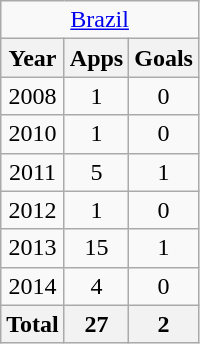<table class="wikitable" style="text-align:center">
<tr>
<td colspan="4"><a href='#'>Brazil</a></td>
</tr>
<tr>
<th>Year</th>
<th>Apps</th>
<th>Goals</th>
</tr>
<tr>
<td>2008</td>
<td>1</td>
<td>0</td>
</tr>
<tr>
<td>2010</td>
<td>1</td>
<td>0</td>
</tr>
<tr>
<td>2011</td>
<td>5</td>
<td>1</td>
</tr>
<tr>
<td>2012</td>
<td>1</td>
<td>0</td>
</tr>
<tr>
<td>2013</td>
<td>15</td>
<td>1</td>
</tr>
<tr>
<td>2014</td>
<td>4</td>
<td>0</td>
</tr>
<tr>
<th>Total</th>
<th>27</th>
<th>2</th>
</tr>
</table>
